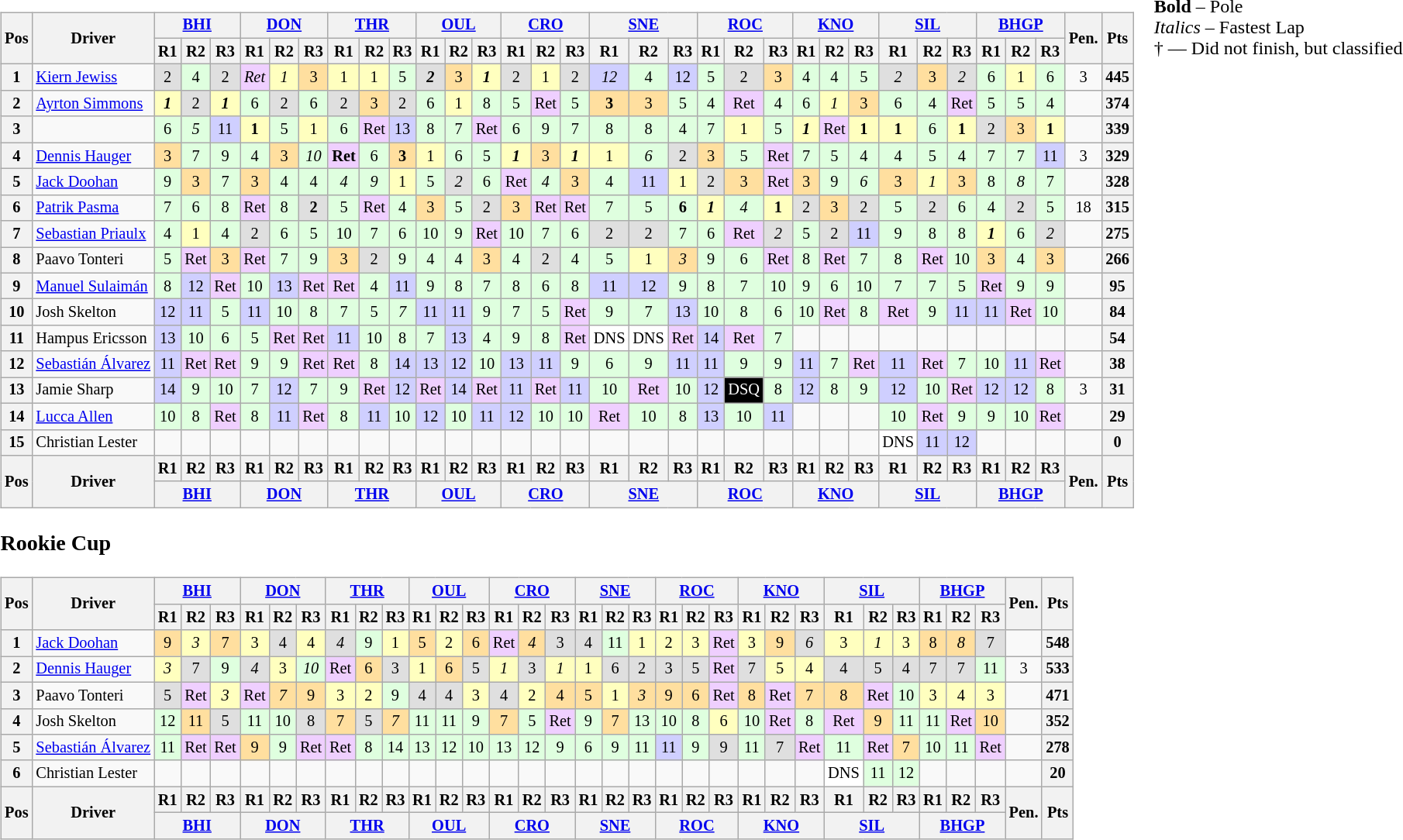<table>
<tr>
<td><br><table class="wikitable" style="font-size:85%; text-align:center">
<tr style="background:#f9f9f9">
<th rowspan=2>Pos</th>
<th rowspan=2>Driver</th>
<th colspan=3><a href='#'>BHI</a></th>
<th colspan=3><a href='#'>DON</a></th>
<th colspan=3><a href='#'>THR</a></th>
<th colspan=3><a href='#'>OUL</a></th>
<th colspan=3><a href='#'>CRO</a></th>
<th colspan=3><a href='#'>SNE</a></th>
<th colspan=3><a href='#'>ROC</a></th>
<th colspan=3><a href='#'>KNO</a></th>
<th colspan=3><a href='#'>SIL</a></th>
<th colspan=3><a href='#'>BHGP</a></th>
<th rowspan=2>Pen.</th>
<th rowspan=2>Pts</th>
</tr>
<tr>
<th>R1</th>
<th>R2</th>
<th>R3</th>
<th>R1</th>
<th>R2</th>
<th>R3</th>
<th>R1</th>
<th>R2</th>
<th>R3</th>
<th>R1</th>
<th>R2</th>
<th>R3</th>
<th>R1</th>
<th>R2</th>
<th>R3</th>
<th>R1</th>
<th>R2</th>
<th>R3</th>
<th>R1</th>
<th>R2</th>
<th>R3</th>
<th>R1</th>
<th>R2</th>
<th>R3</th>
<th>R1</th>
<th>R2</th>
<th>R3</th>
<th>R1</th>
<th>R2</th>
<th>R3</th>
</tr>
<tr>
<th>1</th>
<td style="text-align:left"> <a href='#'>Kiern Jewiss</a></td>
<td style="background:#dfdfdf;">2</td>
<td style="background:#dfffdf;">4</td>
<td style="background:#dfdfdf;">2</td>
<td style="background:#efcfff;"><em>Ret</em></td>
<td style="background:#ffffbf;"><em>1</em></td>
<td style="background:#ffdf9f;">3</td>
<td style="background:#ffffbf;">1</td>
<td style="background:#ffffbf;">1</td>
<td style="background:#dfffdf;">5</td>
<td style="background:#dfdfdf;"><strong><em>2</em></strong></td>
<td style="background:#ffdf9f;">3</td>
<td style="background:#ffffbf;"><strong><em>1</em></strong></td>
<td style="background:#dfdfdf;">2</td>
<td style="background:#ffffbf;">1</td>
<td style="background:#dfdfdf;">2</td>
<td style="background:#cfcfff;"><em>12</em></td>
<td style="background:#dfffdf;">4</td>
<td style="background:#cfcfff;">12</td>
<td style="background:#dfffdf;">5</td>
<td style="background:#dfdfdf;">2</td>
<td style="background:#ffdf9f;">3</td>
<td style="background:#dfffdf;">4</td>
<td style="background:#dfffdf;">4</td>
<td style="background:#dfffdf;">5</td>
<td style="background:#dfdfdf;"><em>2</em></td>
<td style="background:#ffdf9f;">3</td>
<td style="background:#dfdfdf;"><em>2</em></td>
<td style="background:#dfffdf;">6</td>
<td style="background:#ffffbf;">1</td>
<td style="background:#dfffdf;">6</td>
<td>3</td>
<th>445</th>
</tr>
<tr>
<th>2</th>
<td style="text-align:left"> <a href='#'>Ayrton Simmons</a></td>
<td style="background:#ffffbf;"><strong><em>1</em></strong></td>
<td style="background:#dfdfdf;">2</td>
<td style="background:#ffffbf;"><strong><em>1</em></strong></td>
<td style="background:#dfffdf;">6</td>
<td style="background:#dfdfdf;">2</td>
<td style="background:#dfffdf;">6</td>
<td style="background:#dfdfdf;">2</td>
<td style="background:#ffdf9f;">3</td>
<td style="background:#dfdfdf;">2</td>
<td style="background:#dfffdf;">6</td>
<td style="background:#ffffbf;">1</td>
<td style="background:#dfffdf;">8</td>
<td style="background:#dfffdf;">5</td>
<td style="background:#efcfff;">Ret</td>
<td style="background:#dfffdf;">5</td>
<td style="background:#ffdf9f;"><strong>3</strong></td>
<td style="background:#ffdf9f;">3</td>
<td style="background:#dfffdf;">5</td>
<td style="background:#dfffdf;">4</td>
<td style="background:#efcfff;">Ret</td>
<td style="background:#dfffdf;">4</td>
<td style="background:#dfffdf;">6</td>
<td style="background:#ffffbf;"><em>1</em></td>
<td style="background:#ffdf9f;">3</td>
<td style="background:#dfffdf;">6</td>
<td style="background:#dfffdf;">4</td>
<td style="background:#efcfff;">Ret</td>
<td style="background:#dfffdf;">5</td>
<td style="background:#dfffdf;">5</td>
<td style="background:#dfffdf;">4</td>
<td></td>
<th>374</th>
</tr>
<tr>
<th>3</th>
<td style="text-align:left"></td>
<td style="background:#dfffdf;">6</td>
<td style="background:#dfffdf;"><em>5</em></td>
<td style="background:#cfcfff;">11</td>
<td style="background:#ffffbf;"><strong>1</strong></td>
<td style="background:#dfffdf;">5</td>
<td style="background:#ffffbf;">1</td>
<td style="background:#dfffdf;">6</td>
<td style="background:#efcfff;">Ret</td>
<td style="background:#cfcfff;">13</td>
<td style="background:#dfffdf;">8</td>
<td style="background:#dfffdf;">7</td>
<td style="background:#efcfff;">Ret</td>
<td style="background:#dfffdf;">6</td>
<td style="background:#dfffdf;">9</td>
<td style="background:#dfffdf;">7</td>
<td style="background:#dfffdf;">8</td>
<td style="background:#dfffdf;">8</td>
<td style="background:#dfffdf;">4</td>
<td style="background:#dfffdf;">7</td>
<td style="background:#ffffbf;">1</td>
<td style="background:#dfffdf;">5</td>
<td style="background:#ffffbf;"><strong><em>1</em></strong></td>
<td style="background:#efcfff;">Ret</td>
<td style="background:#ffffbf;"><strong>1</strong></td>
<td style="background:#ffffbf;"><strong>1</strong></td>
<td style="background:#dfffdf;">6</td>
<td style="background:#ffffbf;"><strong>1</strong></td>
<td style="background:#dfdfdf;">2</td>
<td style="background:#ffdf9f;">3</td>
<td style="background:#ffffbf;"><strong>1</strong></td>
<td></td>
<th>339</th>
</tr>
<tr>
<th>4</th>
<td style="text-align:left"> <a href='#'>Dennis Hauger</a></td>
<td style="background:#ffdf9f;">3</td>
<td style="background:#dfffdf;">7</td>
<td style="background:#dfffdf;">9</td>
<td style="background:#dfffdf;">4</td>
<td style="background:#ffdf9f;">3</td>
<td style="background:#dfffdf;"><em>10</em></td>
<td style="background:#efcfff;"><strong>Ret</strong></td>
<td style="background:#dfffdf;">6</td>
<td style="background:#ffdf9f;"><strong>3</strong></td>
<td style="background:#ffffbf;">1</td>
<td style="background:#dfffdf;">6</td>
<td style="background:#dfffdf;">5</td>
<td style="background:#ffffbf;"><strong><em>1</em></strong></td>
<td style="background:#ffdf9f;">3</td>
<td style="background:#ffffbf;"><strong><em>1</em></strong></td>
<td style="background:#ffffbf;">1</td>
<td style="background:#dfffdf;"><em>6</em></td>
<td style="background:#dfdfdf;">2</td>
<td style="background:#ffdf9f;">3</td>
<td style="background:#dfffdf;">5</td>
<td style="background:#efcfff;">Ret</td>
<td style="background:#dfffdf;">7</td>
<td style="background:#dfffdf;">5</td>
<td style="background:#dfffdf;">4</td>
<td style="background:#dfffdf;">4</td>
<td style="background:#dfffdf;">5</td>
<td style="background:#dfffdf;">4</td>
<td style="background:#dfffdf;">7</td>
<td style="background:#dfffdf;">7</td>
<td style="background:#cfcfff;">11</td>
<td>3</td>
<th>329</th>
</tr>
<tr>
<th>5</th>
<td style="text-align:left"> <a href='#'>Jack Doohan</a></td>
<td style="background:#dfffdf;">9</td>
<td style="background:#ffdf9f;">3</td>
<td style="background:#dfffdf;">7</td>
<td style="background:#ffdf9f;">3</td>
<td style="background:#dfffdf;">4</td>
<td style="background:#dfffdf;">4</td>
<td style="background:#dfffdf;"><em>4</em></td>
<td style="background:#dfffdf;"><em>9</em></td>
<td style="background:#ffffbf;">1</td>
<td style="background:#dfffdf;">5</td>
<td style="background:#dfdfdf;"><em>2</em></td>
<td style="background:#dfffdf;">6</td>
<td style="background:#efcfff;">Ret</td>
<td style="background:#dfffdf;"><em>4</em></td>
<td style="background:#ffdf9f;">3</td>
<td style="background:#dfffdf;">4</td>
<td style="background:#cfcfff;">11</td>
<td style="background:#ffffbf;">1</td>
<td style="background:#dfdfdf;">2</td>
<td style="background:#ffdf9f;">3</td>
<td style="background:#efcfff;">Ret</td>
<td style="background:#ffdf9f;">3</td>
<td style="background:#dfffdf;">9</td>
<td style="background:#dfffdf;"><em>6</em></td>
<td style="background:#ffdf9f;">3</td>
<td style="background:#ffffbf;"><em>1</em></td>
<td style="background:#ffdf9f;">3</td>
<td style="background:#dfffdf;">8</td>
<td style="background:#dfffdf;"><em>8</em></td>
<td style="background:#dfffdf;">7</td>
<td></td>
<th>328</th>
</tr>
<tr>
<th>6</th>
<td style="text-align:left"> <a href='#'>Patrik Pasma</a></td>
<td style="background:#dfffdf;">7</td>
<td style="background:#dfffdf;">6</td>
<td style="background:#dfffdf;">8</td>
<td style="background:#efcfff;">Ret</td>
<td style="background:#dfffdf;">8</td>
<td style="background:#dfdfdf;"><strong>2</strong></td>
<td style="background:#dfffdf;">5</td>
<td style="background:#efcfff;">Ret</td>
<td style="background:#dfffdf;">4</td>
<td style="background:#ffdf9f;">3</td>
<td style="background:#dfffdf;">5</td>
<td style="background:#dfdfdf;">2</td>
<td style="background:#ffdf9f;">3</td>
<td style="background:#efcfff;">Ret</td>
<td style="background:#efcfff;">Ret</td>
<td style="background:#dfffdf;">7</td>
<td style="background:#dfffdf;">5</td>
<td style="background:#dfffdf;"><strong>6</strong></td>
<td style="background:#ffffbf;"><strong><em>1</em></strong></td>
<td style="background:#dfffdf;"><em>4</em></td>
<td style="background:#ffffbf;"><strong>1</strong></td>
<td style="background:#dfdfdf;">2</td>
<td style="background:#ffdf9f;">3</td>
<td style="background:#dfdfdf;">2</td>
<td style="background:#dfffdf;">5</td>
<td style="background:#dfdfdf;">2</td>
<td style="background:#dfffdf;">6</td>
<td style="background:#dfffdf;">4</td>
<td style="background:#dfdfdf;">2</td>
<td style="background:#dfffdf;">5</td>
<td>18</td>
<th>315</th>
</tr>
<tr>
<th>7</th>
<td style="text-align:left"> <a href='#'>Sebastian Priaulx</a></td>
<td style="background:#dfffdf;">4</td>
<td style="background:#ffffbf;">1</td>
<td style="background:#dfffdf;">4</td>
<td style="background:#dfdfdf;">2</td>
<td style="background:#dfffdf;">6</td>
<td style="background:#dfffdf;">5</td>
<td style="background:#dfffdf;">10</td>
<td style="background:#dfffdf;">7</td>
<td style="background:#dfffdf;">6</td>
<td style="background:#dfffdf;">10</td>
<td style="background:#dfffdf;">9</td>
<td style="background:#efcfff;">Ret</td>
<td style="background:#dfffdf;">10</td>
<td style="background:#dfffdf;">7</td>
<td style="background:#dfffdf;">6</td>
<td style="background:#dfdfdf;">2</td>
<td style="background:#dfdfdf;">2</td>
<td style="background:#dfffdf;">7</td>
<td style="background:#dfffdf;">6</td>
<td style="background:#efcfff;">Ret</td>
<td style="background:#dfdfdf;"><em>2</em></td>
<td style="background:#dfffdf;">5</td>
<td style="background:#dfdfdf;">2</td>
<td style="background:#cfcfff;">11</td>
<td style="background:#dfffdf;">9</td>
<td style="background:#dfffdf;">8</td>
<td style="background:#dfffdf;">8</td>
<td style="background:#ffffbf;"><strong><em>1</em></strong></td>
<td style="background:#dfffdf;">6</td>
<td style="background:#dfdfdf;"><em>2</em></td>
<td></td>
<th>275</th>
</tr>
<tr>
<th>8</th>
<td style="text-align:left"> Paavo Tonteri</td>
<td style="background:#dfffdf;">5</td>
<td style="background:#efcfff;">Ret</td>
<td style="background:#ffdf9f;">3</td>
<td style="background:#efcfff;">Ret</td>
<td style="background:#dfffdf;">7</td>
<td style="background:#dfffdf;">9</td>
<td style="background:#ffdf9f;">3</td>
<td style="background:#dfdfdf;">2</td>
<td style="background:#dfffdf;">9</td>
<td style="background:#dfffdf;">4</td>
<td style="background:#dfffdf;">4</td>
<td style="background:#ffdf9f;">3</td>
<td style="background:#dfffdf;">4</td>
<td style="background:#dfdfdf;">2</td>
<td style="background:#dfffdf;">4</td>
<td style="background:#dfffdf;">5</td>
<td style="background:#ffffbf;">1</td>
<td style="background:#ffdf9f;"><em>3</em></td>
<td style="background:#dfffdf;">9</td>
<td style="background:#dfffdf;">6</td>
<td style="background:#efcfff;">Ret</td>
<td style="background:#dfffdf;">8</td>
<td style="background:#efcfff;">Ret</td>
<td style="background:#dfffdf;">7</td>
<td style="background:#dfffdf;">8</td>
<td style="background:#efcfff;">Ret</td>
<td style="background:#dfffdf;">10</td>
<td style="background:#ffdf9f;">3</td>
<td style="background:#dfffdf;">4</td>
<td style="background:#ffdf9f;">3</td>
<td></td>
<th>266</th>
</tr>
<tr>
<th>9</th>
<td style="text-align:left"> <a href='#'>Manuel Sulaimán</a></td>
<td style="background:#dfffdf;">8</td>
<td style="background:#cfcfff;">12</td>
<td style="background:#efcfff;">Ret</td>
<td style="background:#dfffdf;">10</td>
<td style="background:#cfcfff;">13</td>
<td style="background:#efcfff;">Ret</td>
<td style="background:#efcfff;">Ret</td>
<td style="background:#dfffdf;">4</td>
<td style="background:#cfcfff;">11</td>
<td style="background:#dfffdf;">9</td>
<td style="background:#dfffdf;">8</td>
<td style="background:#dfffdf;">7</td>
<td style="background:#dfffdf;">8</td>
<td style="background:#dfffdf;">6</td>
<td style="background:#dfffdf;">8</td>
<td style="background:#cfcfff;">11</td>
<td style="background:#cfcfff;">12</td>
<td style="background:#dfffdf;">9</td>
<td style="background:#dfffdf;">8</td>
<td style="background:#dfffdf;">7</td>
<td style="background:#dfffdf;">10</td>
<td style="background:#dfffdf;">9</td>
<td style="background:#dfffdf;">6</td>
<td style="background:#dfffdf;">10</td>
<td style="background:#dfffdf;">7</td>
<td style="background:#dfffdf;">7</td>
<td style="background:#dfffdf;">5</td>
<td style="background:#efcfff;">Ret</td>
<td style="background:#dfffdf;">9</td>
<td style="background:#dfffdf;">9</td>
<td></td>
<th>95</th>
</tr>
<tr>
<th>10</th>
<td style="text-align:left"> Josh Skelton</td>
<td style="background:#cfcfff;">12</td>
<td style="background:#cfcfff;">11</td>
<td style="background:#dfffdf;">5</td>
<td style="background:#cfcfff;">11</td>
<td style="background:#dfffdf;">10</td>
<td style="background:#dfffdf;">8</td>
<td style="background:#dfffdf;">7</td>
<td style="background:#dfffdf;">5</td>
<td style="background:#dfffdf;"><em>7</em></td>
<td style="background:#cfcfff;">11</td>
<td style="background:#cfcfff;">11</td>
<td style="background:#dfffdf;">9</td>
<td style="background:#dfffdf;">7</td>
<td style="background:#dfffdf;">5</td>
<td style="background:#efcfff;">Ret</td>
<td style="background:#dfffdf;">9</td>
<td style="background:#dfffdf;">7</td>
<td style="background:#cfcfff;">13</td>
<td style="background:#dfffdf;">10</td>
<td style="background:#dfffdf;">8</td>
<td style="background:#dfffdf;">6</td>
<td style="background:#dfffdf;">10</td>
<td style="background:#efcfff;">Ret</td>
<td style="background:#dfffdf;">8</td>
<td style="background:#efcfff;">Ret</td>
<td style="background:#dfffdf;">9</td>
<td style="background:#cfcfff;">11</td>
<td style="background:#cfcfff;">11</td>
<td style="background:#efcfff;">Ret</td>
<td style="background:#dfffdf;">10</td>
<td></td>
<th>84</th>
</tr>
<tr>
<th>11</th>
<td style="text-align:left"> Hampus Ericsson</td>
<td style="background:#cfcfff;">13</td>
<td style="background:#dfffdf;">10</td>
<td style="background:#dfffdf;">6</td>
<td style="background:#dfffdf;">5</td>
<td style="background:#efcfff;">Ret</td>
<td style="background:#efcfff;">Ret</td>
<td style="background:#cfcfff;">11</td>
<td style="background:#dfffdf;">10</td>
<td style="background:#dfffdf;">8</td>
<td style="background:#dfffdf;">7</td>
<td style="background:#cfcfff;">13</td>
<td style="background:#dfffdf;">4</td>
<td style="background:#dfffdf;">9</td>
<td style="background:#dfffdf;">8</td>
<td style="background:#efcfff;">Ret</td>
<td style="background:#ffffff;">DNS</td>
<td style="background:#ffffff;">DNS</td>
<td style="background:#efcfff;">Ret</td>
<td style="background:#cfcfff;">14</td>
<td style="background:#efcfff;">Ret</td>
<td style="background:#dfffdf;">7</td>
<td></td>
<td></td>
<td></td>
<td></td>
<td></td>
<td></td>
<td></td>
<td></td>
<td></td>
<td></td>
<th>54</th>
</tr>
<tr>
<th>12</th>
<td style="text-align:left"> <a href='#'>Sebastián Álvarez</a></td>
<td style="background:#cfcfff;">11</td>
<td style="background:#efcfff;">Ret</td>
<td style="background:#efcfff;">Ret</td>
<td style="background:#dfffdf;">9</td>
<td style="background:#dfffdf;">9</td>
<td style="background:#efcfff;">Ret</td>
<td style="background:#efcfff;">Ret</td>
<td style="background:#dfffdf;">8</td>
<td style="background:#cfcfff;">14</td>
<td style="background:#cfcfff;">13</td>
<td style="background:#cfcfff;">12</td>
<td style="background:#dfffdf;">10</td>
<td style="background:#cfcfff;">13</td>
<td style="background:#cfcfff;">11</td>
<td style="background:#dfffdf;">9</td>
<td style="background:#dfffdf;">6</td>
<td style="background:#dfffdf;">9</td>
<td style="background:#cfcfff;">11</td>
<td style="background:#cfcfff;">11</td>
<td style="background:#dfffdf;">9</td>
<td style="background:#dfffdf;">9</td>
<td style="background:#cfcfff;">11</td>
<td style="background:#dfffdf;">7</td>
<td style="background:#efcfff;">Ret</td>
<td style="background:#cfcfff;">11</td>
<td style="background:#efcfff;">Ret</td>
<td style="background:#dfffdf;">7</td>
<td style="background:#dfffdf;">10</td>
<td style="background:#cfcfff;">11</td>
<td style="background:#efcfff;">Ret</td>
<td></td>
<th>38</th>
</tr>
<tr>
<th>13</th>
<td style="text-align:left"> Jamie Sharp</td>
<td style="background:#cfcfff;">14</td>
<td style="background:#dfffdf;">9</td>
<td style="background:#dfffdf;">10</td>
<td style="background:#dfffdf;">7</td>
<td style="background:#cfcfff;">12</td>
<td style="background:#dfffdf;">7</td>
<td style="background:#dfffdf;">9</td>
<td style="background:#efcfff;">Ret</td>
<td style="background:#cfcfff;">12</td>
<td style="background:#efcfff;">Ret</td>
<td style="background:#cfcfff;">14</td>
<td style="background:#efcfff;">Ret</td>
<td style="background:#cfcfff;">11</td>
<td style="background:#efcfff;">Ret</td>
<td style="background:#cfcfff;">11</td>
<td style="background:#dfffdf;">10</td>
<td style="background:#efcfff;">Ret</td>
<td style="background:#dfffdf;">10</td>
<td style="background:#cfcfff;">12</td>
<td style="background:#000000; color:white;">DSQ</td>
<td style="background:#dfffdf;">8</td>
<td style="background:#cfcfff;">12</td>
<td style="background:#dfffdf;">8</td>
<td style="background:#dfffdf;">9</td>
<td style="background:#cfcfff;">12</td>
<td style="background:#dfffdf;">10</td>
<td style="background:#efcfff;">Ret</td>
<td style="background:#cfcfff;">12</td>
<td style="background:#cfcfff;">12</td>
<td style="background:#dfffdf;">8</td>
<td>3</td>
<th>31</th>
</tr>
<tr>
<th>14</th>
<td style="text-align:left"> <a href='#'>Lucca Allen</a></td>
<td style="background:#dfffdf;">10</td>
<td style="background:#dfffdf;">8</td>
<td style="background:#efcfff;">Ret</td>
<td style="background:#dfffdf;">8</td>
<td style="background:#cfcfff;">11</td>
<td style="background:#efcfff;">Ret</td>
<td style="background:#dfffdf;">8</td>
<td style="background:#cfcfff;">11</td>
<td style="background:#dfffdf;">10</td>
<td style="background:#cfcfff;">12</td>
<td style="background:#dfffdf;">10</td>
<td style="background:#cfcfff;">11</td>
<td style="background:#cfcfff;">12</td>
<td style="background:#dfffdf;">10</td>
<td style="background:#dfffdf;">10</td>
<td style="background:#efcfff;">Ret</td>
<td style="background:#dfffdf;">10</td>
<td style="background:#dfffdf;">8</td>
<td style="background:#cfcfff;">13</td>
<td style="background:#dfffdf;">10</td>
<td style="background:#cfcfff;">11</td>
<td></td>
<td></td>
<td></td>
<td style="background:#dfffdf;">10</td>
<td style="background:#efcfff;">Ret</td>
<td style="background:#dfffdf;">9</td>
<td style="background:#dfffdf;">9</td>
<td style="background:#dfffdf;">10</td>
<td style="background:#efcfff;">Ret</td>
<td></td>
<th>29</th>
</tr>
<tr>
<th>15</th>
<td style="text-align:left"> Christian Lester</td>
<td></td>
<td></td>
<td></td>
<td></td>
<td></td>
<td></td>
<td></td>
<td></td>
<td></td>
<td></td>
<td></td>
<td></td>
<td></td>
<td></td>
<td></td>
<td></td>
<td></td>
<td></td>
<td></td>
<td></td>
<td></td>
<td></td>
<td></td>
<td></td>
<td style="background:#ffffff;">DNS</td>
<td style="background:#cfcfff;">11</td>
<td style="background:#cfcfff;">12</td>
<td></td>
<td></td>
<td></td>
<td></td>
<th>0</th>
</tr>
<tr>
<th rowspan=2>Pos</th>
<th rowspan=2>Driver</th>
<th>R1</th>
<th>R2</th>
<th>R3</th>
<th>R1</th>
<th>R2</th>
<th>R3</th>
<th>R1</th>
<th>R2</th>
<th>R3</th>
<th>R1</th>
<th>R2</th>
<th>R3</th>
<th>R1</th>
<th>R2</th>
<th>R3</th>
<th>R1</th>
<th>R2</th>
<th>R3</th>
<th>R1</th>
<th>R2</th>
<th>R3</th>
<th>R1</th>
<th>R2</th>
<th>R3</th>
<th>R1</th>
<th>R2</th>
<th>R3</th>
<th>R1</th>
<th>R2</th>
<th>R3</th>
<th rowspan=2>Pen.</th>
<th rowspan=2>Pts</th>
</tr>
<tr>
<th colspan=3><a href='#'>BHI</a></th>
<th colspan=3><a href='#'>DON</a></th>
<th colspan=3><a href='#'>THR</a></th>
<th colspan=3><a href='#'>OUL</a></th>
<th colspan=3><a href='#'>CRO</a></th>
<th colspan=3><a href='#'>SNE</a></th>
<th colspan=3><a href='#'>ROC</a></th>
<th colspan=3><a href='#'>KNO</a></th>
<th colspan=3><a href='#'>SIL</a></th>
<th colspan=3><a href='#'>BHGP</a></th>
</tr>
</table>
<h3>Rookie Cup</h3><table class="wikitable" style="font-size: 85%; text-align:center">
<tr>
<th rowspan=2>Pos</th>
<th rowspan=2>Driver</th>
<th colspan=3><a href='#'>BHI</a></th>
<th colspan=3><a href='#'>DON</a></th>
<th colspan=3><a href='#'>THR</a></th>
<th colspan=3><a href='#'>OUL</a></th>
<th colspan=3><a href='#'>CRO</a></th>
<th colspan=3><a href='#'>SNE</a></th>
<th colspan=3><a href='#'>ROC</a></th>
<th colspan=3><a href='#'>KNO</a></th>
<th colspan=3><a href='#'>SIL</a></th>
<th colspan=3><a href='#'>BHGP</a></th>
<th rowspan=2>Pen.</th>
<th rowspan=2>Pts</th>
</tr>
<tr>
<th>R1</th>
<th>R2</th>
<th>R3</th>
<th>R1</th>
<th>R2</th>
<th>R3</th>
<th>R1</th>
<th>R2</th>
<th>R3</th>
<th>R1</th>
<th>R2</th>
<th>R3</th>
<th>R1</th>
<th>R2</th>
<th>R3</th>
<th>R1</th>
<th>R2</th>
<th>R3</th>
<th>R1</th>
<th>R2</th>
<th>R3</th>
<th>R1</th>
<th>R2</th>
<th>R3</th>
<th>R1</th>
<th>R2</th>
<th>R3</th>
<th>R1</th>
<th>R2</th>
<th>R3</th>
</tr>
<tr>
<th>1</th>
<td style="text-align:left"> <a href='#'>Jack Doohan</a></td>
<td style="background:#ffdf9f;">9</td>
<td style="background:#ffffbf;"><em>3</em></td>
<td style="background:#ffdf9f;">7</td>
<td style="background:#ffffbf;">3</td>
<td style="background:#dfdfdf;">4</td>
<td style="background:#ffffbf;">4</td>
<td style="background:#dfdfdf;"><em>4</em></td>
<td style="background:#dfffdf;">9</td>
<td style="background:#ffffbf;">1</td>
<td style="background:#ffdf9f;">5</td>
<td style="background:#ffffbf;">2</td>
<td style="background:#ffdf9f;">6</td>
<td style="background:#efcfff;">Ret</td>
<td style="background:#ffdf9f;"><em>4</em></td>
<td style="background:#dfdfdf;">3</td>
<td style="background:#dfdfdf;">4</td>
<td style="background:#dfffdf;">11</td>
<td style="background:#ffffbf;">1</td>
<td style="background:#ffffbf;">2</td>
<td style="background:#ffffbf;">3</td>
<td style="background:#efcfff;">Ret</td>
<td style="background:#ffffbf;">3</td>
<td style="background:#ffdf9f;">9</td>
<td style="background:#dfdfdf;"><em>6</em></td>
<td style="background:#ffffbf;">3</td>
<td style="background:#ffffbf;"><em>1</em></td>
<td style="background:#ffffbf;">3</td>
<td style="background:#ffdf9f;">8</td>
<td style="background:#ffdf9f;"><em>8</em></td>
<td style="background:#dfdfdf;">7</td>
<td></td>
<th>548</th>
</tr>
<tr>
<th>2</th>
<td style="text-align:left"> <a href='#'>Dennis Hauger</a></td>
<td style="background:#ffffbf;"><em>3</em></td>
<td style="background:#dfdfdf;">7</td>
<td style="background:#dfffdf;">9</td>
<td style="background:#dfdfdf;"><em>4</em></td>
<td style="background:#ffffbf;">3</td>
<td style="background:#dfffdf;"><em>10</em></td>
<td style="background:#efcfff;">Ret</td>
<td style="background:#ffdf9f;">6</td>
<td style="background:#dfdfdf;">3</td>
<td style="background:#ffffbf;">1</td>
<td style="background:#ffdf9f;">6</td>
<td style="background:#dfdfdf;">5</td>
<td style="background:#ffffbf;"><em>1</em></td>
<td style="background:#dfdfdf;">3</td>
<td style="background:#ffffbf;"><em>1</em></td>
<td style="background:#ffffbf;">1</td>
<td style="background:#dfdfdf;">6</td>
<td style="background:#dfdfdf;">2</td>
<td style="background:#dfdfdf;">3</td>
<td style="background:#dfdfdf;">5</td>
<td style="background:#efcfff;">Ret</td>
<td style="background:#dfdfdf;">7</td>
<td style="background:#ffffbf;">5</td>
<td style="background:#ffffbf;">4</td>
<td style="background:#dfdfdf;">4</td>
<td style="background:#dfdfdf;">5</td>
<td style="background:#dfdfdf;">4</td>
<td style="background:#dfdfdf;">7</td>
<td style="background:#dfdfdf;">7</td>
<td style="background:#dfffdf;">11</td>
<td>3</td>
<th>533</th>
</tr>
<tr>
<th>3</th>
<td style="text-align:left"> Paavo Tonteri</td>
<td style="background:#dfdfdf;">5</td>
<td style="background:#efcfff;">Ret</td>
<td style="background:#ffffbf;"><em>3</em></td>
<td style="background:#efcfff;">Ret</td>
<td style="background:#ffdf9f;"><em>7</em></td>
<td style="background:#ffdf9f;">9</td>
<td style="background:#ffffbf;">3</td>
<td style="background:#ffffbf;">2</td>
<td style="background:#dfffdf;">9</td>
<td style="background:#dfdfdf;">4</td>
<td style="background:#dfdfdf;">4</td>
<td style="background:#ffffbf;">3</td>
<td style="background:#dfdfdf;">4</td>
<td style="background:#ffffbf;">2</td>
<td style="background:#ffdf9f;">4</td>
<td style="background:#ffdf9f;">5</td>
<td style="background:#ffffbf;">1</td>
<td style="background:#ffdf9f;"><em>3</em></td>
<td style="background:#ffdf9f;">9</td>
<td style="background:#ffdf9f;">6</td>
<td style="background:#efcfff;">Ret</td>
<td style="background:#ffdf9f;">8</td>
<td style="background:#efcfff;">Ret</td>
<td style="background:#ffdf9f;">7</td>
<td style="background:#ffdf9f;">8</td>
<td style="background:#efcfff;">Ret</td>
<td style="background:#dfffdf;">10</td>
<td style="background:#ffffbf;">3</td>
<td style="background:#ffffbf;">4</td>
<td style="background:#ffffbf;">3</td>
<td></td>
<th>471</th>
</tr>
<tr>
<th>4</th>
<td style="text-align:left"> Josh Skelton</td>
<td style="background:#dfffdf;">12</td>
<td style="background:#ffdf9f;">11</td>
<td style="background:#dfdfdf;">5</td>
<td style="background:#dfffdf;">11</td>
<td style="background:#dfffdf;">10</td>
<td style="background:#dfdfdf;">8</td>
<td style="background:#ffdf9f;">7</td>
<td style="background:#dfdfdf;">5</td>
<td style="background:#ffdf9f;"><em>7</em></td>
<td style="background:#dfffdf;">11</td>
<td style="background:#dfffdf;">11</td>
<td style="background:#dfffdf;">9</td>
<td style="background:#ffdf9f;">7</td>
<td style="background:#dfffdf;">5</td>
<td style="background:#efcfff;">Ret</td>
<td style="background:#dfffdf;">9</td>
<td style="background:#ffdf9f;">7</td>
<td style="background:#dfffdf;">13</td>
<td style="background:#dfffdf;">10</td>
<td style="background:#dfffdf;">8</td>
<td style="background:#ffffbf;">6</td>
<td style="background:#dfffdf;">10</td>
<td style="background:#efcfff;">Ret</td>
<td style="background:#dfffdf;">8</td>
<td style="background:#efcfff;">Ret</td>
<td style="background:#ffdf9f;">9</td>
<td style="background:#dfffdf;">11</td>
<td style="background:#dfffdf;">11</td>
<td style="background:#efcfff;">Ret</td>
<td style="background:#ffdf9f;">10</td>
<td></td>
<th>352</th>
</tr>
<tr>
<th>5</th>
<td style="text-align:left"> <a href='#'>Sebastián Álvarez</a></td>
<td style="background:#dfffdf;">11</td>
<td style="background:#efcfff;">Ret</td>
<td style="background:#efcfff;">Ret</td>
<td style="background:#ffdf9f;">9</td>
<td style="background:#dfffdf;">9</td>
<td style="background:#efcfff;">Ret</td>
<td style="background:#efcfff;">Ret</td>
<td style="background:#dfffdf;">8</td>
<td style="background:#dfffdf;">14</td>
<td style="background:#dfffdf;">13</td>
<td style="background:#dfffdf;">12</td>
<td style="background:#dfffdf;">10</td>
<td style="background:#dfffdf;">13</td>
<td style="background:#dfffdf;">12</td>
<td style="background:#dfffdf;">9</td>
<td style="background:#dfffdf;">6</td>
<td style="background:#dfffdf;">9</td>
<td style="background:#dfffdf;">11</td>
<td style="background:#cfcfff;">11</td>
<td style="background:#dfffdf;">9</td>
<td style="background:#dfdfdf;">9</td>
<td style="background:#dfffdf;">11</td>
<td style="background:#dfdfdf;">7</td>
<td style="background:#efcfff;">Ret</td>
<td style="background:#dfffdf;">11</td>
<td style="background:#efcfff;">Ret</td>
<td style="background:#ffdf9f;">7</td>
<td style="background:#dfffdf;">10</td>
<td style="background:#dfffdf;">11</td>
<td style="background:#efcfff;">Ret</td>
<td></td>
<th>278</th>
</tr>
<tr>
<th>6</th>
<td style="text-align:left"> Christian Lester</td>
<td></td>
<td></td>
<td></td>
<td></td>
<td></td>
<td></td>
<td></td>
<td></td>
<td></td>
<td></td>
<td></td>
<td></td>
<td></td>
<td></td>
<td></td>
<td></td>
<td></td>
<td></td>
<td></td>
<td></td>
<td></td>
<td></td>
<td></td>
<td></td>
<td style="background:#ffffff;">DNS</td>
<td style="background:#dfffdf;">11</td>
<td style="background:#dfffdf;">12</td>
<td></td>
<td></td>
<td></td>
<td></td>
<th>20</th>
</tr>
<tr>
<th rowspan=2>Pos</th>
<th rowspan=2>Driver</th>
<th>R1</th>
<th>R2</th>
<th>R3</th>
<th>R1</th>
<th>R2</th>
<th>R3</th>
<th>R1</th>
<th>R2</th>
<th>R3</th>
<th>R1</th>
<th>R2</th>
<th>R3</th>
<th>R1</th>
<th>R2</th>
<th>R3</th>
<th>R1</th>
<th>R2</th>
<th>R3</th>
<th>R1</th>
<th>R2</th>
<th>R3</th>
<th>R1</th>
<th>R2</th>
<th>R3</th>
<th>R1</th>
<th>R2</th>
<th>R3</th>
<th>R1</th>
<th>R2</th>
<th>R3</th>
<th rowspan=2>Pen.</th>
<th rowspan=2>Pts</th>
</tr>
<tr>
<th colspan=3><a href='#'>BHI</a></th>
<th colspan=3><a href='#'>DON</a></th>
<th colspan=3><a href='#'>THR</a></th>
<th colspan=3><a href='#'>OUL</a></th>
<th colspan=3><a href='#'>CRO</a></th>
<th colspan=3><a href='#'>SNE</a></th>
<th colspan=3><a href='#'>ROC</a></th>
<th colspan=3><a href='#'>KNO</a></th>
<th colspan=3><a href='#'>SIL</a></th>
<th colspan=3><a href='#'>BHGP</a></th>
</tr>
</table>
</td>
<td style="vertical-align:top"><br>
<span><strong>Bold</strong> – Pole<br><em>Italics</em> – Fastest Lap<br>† — Did not finish, but classified</span></td>
</tr>
</table>
